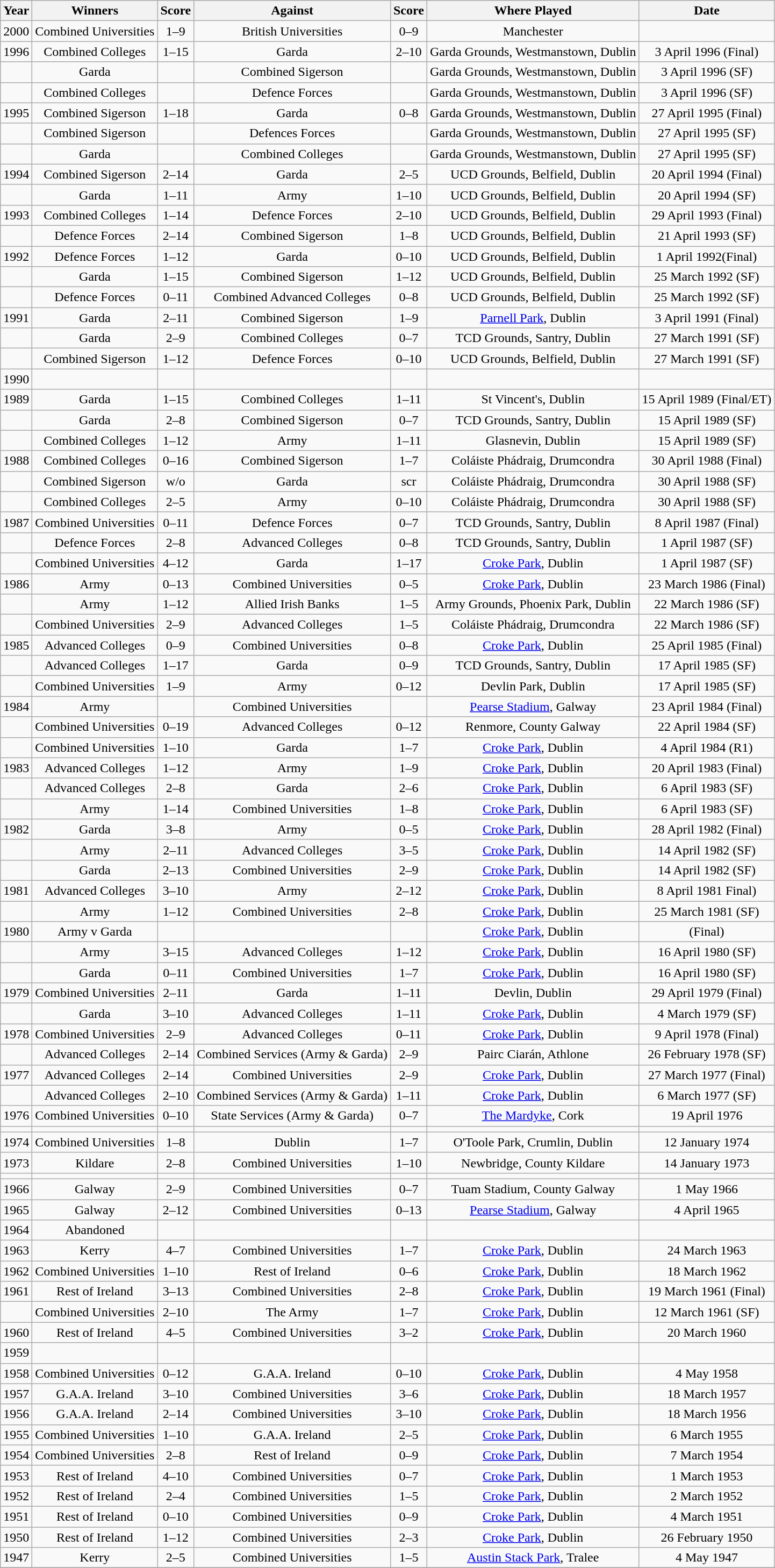<table class="wikitable">
<tr style="background:#efefef">
<th>Year</th>
<th>Winners</th>
<th>Score</th>
<th>Against</th>
<th>Score</th>
<th>Where Played</th>
<th>Date</th>
</tr>
<tr align="center">
<td>2000</td>
<td>Combined Universities</td>
<td>1–9</td>
<td>British Universities</td>
<td>0–9</td>
<td>Manchester</td>
<td></td>
</tr>
<tr align="center">
<td>1996</td>
<td>Combined Colleges</td>
<td>1–15</td>
<td>Garda</td>
<td>2–10</td>
<td>Garda Grounds, Westmanstown, Dublin</td>
<td>3 April 1996 (Final)</td>
</tr>
<tr align="center">
<td></td>
<td>Garda</td>
<td></td>
<td>Combined Sigerson</td>
<td></td>
<td>Garda Grounds, Westmanstown, Dublin</td>
<td>3 April 1996 (SF)</td>
</tr>
<tr align="center">
<td></td>
<td>Combined Colleges</td>
<td></td>
<td>Defence Forces</td>
<td></td>
<td>Garda Grounds, Westmanstown, Dublin</td>
<td>3 April 1996 (SF)</td>
</tr>
<tr align="center">
<td>1995</td>
<td>Combined Sigerson</td>
<td>1–18</td>
<td>Garda</td>
<td>0–8</td>
<td>Garda Grounds, Westmanstown, Dublin</td>
<td>27 April 1995 (Final)</td>
</tr>
<tr align="center">
<td></td>
<td>Combined Sigerson</td>
<td></td>
<td>Defences Forces</td>
<td></td>
<td>Garda Grounds, Westmanstown, Dublin</td>
<td>27 April 1995 (SF)</td>
</tr>
<tr align="center">
<td></td>
<td>Garda</td>
<td></td>
<td>Combined Colleges</td>
<td></td>
<td>Garda Grounds, Westmanstown, Dublin</td>
<td>27 April 1995 (SF)</td>
</tr>
<tr align="center">
<td>1994</td>
<td>Combined Sigerson</td>
<td>2–14</td>
<td>Garda</td>
<td>2–5</td>
<td>UCD Grounds, Belfield, Dublin</td>
<td>20 April 1994 (Final)</td>
</tr>
<tr align="center">
<td></td>
<td>Garda</td>
<td>1–11</td>
<td>Army</td>
<td>1–10</td>
<td>UCD Grounds, Belfield, Dublin</td>
<td>20 April 1994 (SF)</td>
</tr>
<tr align="center">
<td>1993</td>
<td>Combined Colleges</td>
<td>1–14</td>
<td>Defence Forces</td>
<td>2–10</td>
<td>UCD Grounds, Belfield, Dublin</td>
<td>29 April 1993 (Final)</td>
</tr>
<tr align="center">
<td></td>
<td>Defence Forces</td>
<td>2–14</td>
<td>Combined Sigerson</td>
<td>1–8</td>
<td>UCD Grounds, Belfield, Dublin</td>
<td>21 April 1993 (SF)</td>
</tr>
<tr align="center">
<td>1992</td>
<td>Defence Forces</td>
<td>1–12</td>
<td>Garda</td>
<td>0–10</td>
<td>UCD Grounds, Belfield, Dublin</td>
<td>1 April 1992(Final)</td>
</tr>
<tr align="center">
<td></td>
<td>Garda</td>
<td>1–15</td>
<td>Combined Sigerson</td>
<td>1–12</td>
<td>UCD Grounds, Belfield, Dublin</td>
<td>25 March 1992 (SF)</td>
</tr>
<tr align="center">
<td></td>
<td>Defence Forces</td>
<td>0–11</td>
<td>Combined Advanced Colleges</td>
<td>0–8</td>
<td>UCD Grounds, Belfield, Dublin</td>
<td>25 March 1992 (SF)</td>
</tr>
<tr align="center">
<td>1991</td>
<td>Garda</td>
<td>2–11</td>
<td>Combined Sigerson</td>
<td>1–9</td>
<td><a href='#'>Parnell Park</a>, Dublin</td>
<td>3 April 1991 (Final)</td>
</tr>
<tr align="center">
<td></td>
<td>Garda</td>
<td>2–9</td>
<td>Combined Colleges</td>
<td>0–7</td>
<td>TCD Grounds, Santry, Dublin</td>
<td>27 March 1991 (SF)</td>
</tr>
<tr align="center">
<td></td>
<td>Combined Sigerson</td>
<td>1–12</td>
<td>Defence Forces</td>
<td>0–10</td>
<td>UCD Grounds, Belfield, Dublin</td>
<td>27 March 1991 (SF)</td>
</tr>
<tr align="center">
<td>1990</td>
<td></td>
<td></td>
<td></td>
<td></td>
<td></td>
<td></td>
</tr>
<tr align="center">
<td>1989</td>
<td>Garda</td>
<td>1–15</td>
<td>Combined Colleges</td>
<td>1–11</td>
<td>St Vincent's, Dublin</td>
<td>15 April 1989 (Final/ET)</td>
</tr>
<tr align="center">
<td></td>
<td>Garda</td>
<td>2–8</td>
<td>Combined Sigerson</td>
<td>0–7</td>
<td>TCD Grounds, Santry, Dublin</td>
<td>15 April 1989 (SF)</td>
</tr>
<tr align="center">
<td></td>
<td>Combined Colleges</td>
<td>1–12</td>
<td>Army</td>
<td>1–11</td>
<td>Glasnevin, Dublin</td>
<td>15 April 1989 (SF)</td>
</tr>
<tr align="center">
<td>1988</td>
<td>Combined Colleges</td>
<td>0–16</td>
<td>Combined Sigerson</td>
<td>1–7</td>
<td>Coláiste Phádraig, Drumcondra</td>
<td>30 April 1988 (Final)</td>
</tr>
<tr align="center">
<td></td>
<td>Combined Sigerson</td>
<td>w/o</td>
<td>Garda</td>
<td>scr</td>
<td>Coláiste Phádraig, Drumcondra</td>
<td>30 April 1988 (SF)</td>
</tr>
<tr align="center">
<td></td>
<td>Combined Colleges</td>
<td>2–5</td>
<td>Army</td>
<td>0–10</td>
<td>Coláiste Phádraig, Drumcondra</td>
<td>30 April 1988 (SF)</td>
</tr>
<tr align="center">
<td>1987</td>
<td>Combined Universities</td>
<td>0–11</td>
<td>Defence Forces</td>
<td>0–7</td>
<td>TCD Grounds, Santry, Dublin</td>
<td>8 April 1987 (Final)</td>
</tr>
<tr align="center">
<td></td>
<td>Defence Forces</td>
<td>2–8</td>
<td>Advanced Colleges</td>
<td>0–8</td>
<td>TCD Grounds, Santry, Dublin</td>
<td>1 April 1987 (SF)</td>
</tr>
<tr align="center">
<td></td>
<td>Combined Universities</td>
<td>4–12</td>
<td>Garda</td>
<td>1–17</td>
<td><a href='#'>Croke Park</a>, Dublin</td>
<td>1 April 1987 (SF)</td>
</tr>
<tr align="center">
<td>1986</td>
<td>Army</td>
<td>0–13</td>
<td>Combined Universities</td>
<td>0–5</td>
<td><a href='#'>Croke Park</a>, Dublin</td>
<td>23 March 1986 (Final)</td>
</tr>
<tr align="center">
<td></td>
<td>Army</td>
<td>1–12</td>
<td>Allied Irish Banks</td>
<td>1–5</td>
<td>Army Grounds, Phoenix Park, Dublin</td>
<td>22 March 1986 (SF)</td>
</tr>
<tr align="center">
<td></td>
<td>Combined Universities</td>
<td>2–9</td>
<td>Advanced Colleges</td>
<td>1–5</td>
<td>Coláiste Phádraig, Drumcondra</td>
<td>22 March 1986 (SF)</td>
</tr>
<tr align="center">
<td>1985</td>
<td>Advanced Colleges</td>
<td>0–9</td>
<td>Combined Universities</td>
<td>0–8</td>
<td><a href='#'>Croke Park</a>, Dublin</td>
<td>25 April 1985 (Final)</td>
</tr>
<tr align="center">
<td></td>
<td>Advanced Colleges</td>
<td>1–17</td>
<td>Garda</td>
<td>0–9</td>
<td>TCD Grounds, Santry, Dublin</td>
<td>17 April 1985 (SF)</td>
</tr>
<tr align="center">
<td></td>
<td>Combined Universities</td>
<td>1–9</td>
<td>Army</td>
<td>0–12</td>
<td>Devlin Park, Dublin</td>
<td>17 April 1985 (SF)</td>
</tr>
<tr align="center">
<td>1984</td>
<td>Army</td>
<td></td>
<td>Combined Universities</td>
<td></td>
<td><a href='#'>Pearse Stadium</a>, Galway</td>
<td>23 April 1984 (Final)</td>
</tr>
<tr align="center">
<td></td>
<td>Combined Universities</td>
<td>0–19</td>
<td>Advanced Colleges</td>
<td>0–12</td>
<td>Renmore, County Galway</td>
<td>22 April 1984 (SF)</td>
</tr>
<tr align="center">
<td></td>
<td>Combined Universities</td>
<td>1–10</td>
<td>Garda</td>
<td>1–7</td>
<td><a href='#'>Croke Park</a>, Dublin</td>
<td>4 April 1984 (R1)</td>
</tr>
<tr align="center">
<td>1983</td>
<td>Advanced Colleges</td>
<td>1–12</td>
<td>Army</td>
<td>1–9</td>
<td><a href='#'>Croke Park</a>, Dublin</td>
<td>20 April 1983 (Final)</td>
</tr>
<tr align="center">
<td></td>
<td>Advanced Colleges</td>
<td>2–8</td>
<td>Garda</td>
<td>2–6</td>
<td><a href='#'>Croke Park</a>, Dublin</td>
<td>6 April 1983 (SF)</td>
</tr>
<tr align="center">
<td></td>
<td>Army</td>
<td>1–14</td>
<td>Combined Universities</td>
<td>1–8</td>
<td><a href='#'>Croke Park</a>, Dublin</td>
<td>6 April 1983 (SF)</td>
</tr>
<tr align="center">
<td>1982</td>
<td>Garda</td>
<td>3–8</td>
<td>Army</td>
<td>0–5</td>
<td><a href='#'>Croke Park</a>, Dublin</td>
<td>28 April 1982 (Final)</td>
</tr>
<tr align="center">
<td></td>
<td>Army</td>
<td>2–11</td>
<td>Advanced Colleges</td>
<td>3–5</td>
<td><a href='#'>Croke Park</a>, Dublin</td>
<td>14 April 1982 (SF)</td>
</tr>
<tr align="center">
<td></td>
<td>Garda</td>
<td>2–13</td>
<td>Combined Universities</td>
<td>2–9</td>
<td><a href='#'>Croke Park</a>, Dublin</td>
<td>14 April 1982 (SF)</td>
</tr>
<tr align="center">
<td>1981</td>
<td>Advanced Colleges</td>
<td>3–10</td>
<td>Army</td>
<td>2–12</td>
<td><a href='#'>Croke Park</a>, Dublin</td>
<td>8 April 1981 Final)</td>
</tr>
<tr align="center">
<td></td>
<td>Army</td>
<td>1–12</td>
<td>Combined Universities</td>
<td>2–8</td>
<td><a href='#'>Croke Park</a>, Dublin</td>
<td>25 March 1981 (SF)</td>
</tr>
<tr align="center">
<td>1980</td>
<td>Army v Garda</td>
<td></td>
<td></td>
<td></td>
<td><a href='#'>Croke Park</a>, Dublin</td>
<td>(Final)</td>
</tr>
<tr align="center">
<td></td>
<td>Army</td>
<td>3–15</td>
<td>Advanced Colleges</td>
<td>1–12</td>
<td><a href='#'>Croke Park</a>, Dublin</td>
<td>16 April 1980 (SF)</td>
</tr>
<tr align="center">
<td></td>
<td>Garda</td>
<td>0–11</td>
<td>Combined Universities</td>
<td>1–7</td>
<td><a href='#'>Croke Park</a>, Dublin</td>
<td>16 April 1980 (SF)</td>
</tr>
<tr align="center">
<td>1979</td>
<td>Combined Universities</td>
<td>2–11</td>
<td>Garda</td>
<td>1–11</td>
<td>Devlin, Dublin</td>
<td>29 April 1979 (Final)</td>
</tr>
<tr align="center">
<td></td>
<td>Garda</td>
<td>3–10</td>
<td>Advanced Colleges</td>
<td>1–11</td>
<td><a href='#'>Croke Park</a>, Dublin</td>
<td>4 March 1979 (SF)</td>
</tr>
<tr align="center">
<td>1978</td>
<td>Combined Universities</td>
<td>2–9</td>
<td>Advanced Colleges</td>
<td>0–11</td>
<td><a href='#'>Croke Park</a>, Dublin</td>
<td>9 April 1978 (Final)</td>
</tr>
<tr align="center">
<td></td>
<td>Advanced Colleges</td>
<td>2–14</td>
<td>Combined Services (Army & Garda)</td>
<td>2–9</td>
<td>Pairc Ciarán, Athlone</td>
<td>26 February 1978 (SF)</td>
</tr>
<tr align="center">
<td>1977</td>
<td>Advanced Colleges</td>
<td>2–14</td>
<td>Combined Universities</td>
<td>2–9</td>
<td><a href='#'>Croke Park</a>, Dublin</td>
<td>27 March 1977 (Final)</td>
</tr>
<tr align="center">
<td></td>
<td>Advanced Colleges</td>
<td>2–10</td>
<td>Combined Services (Army & Garda)</td>
<td>1–11</td>
<td><a href='#'>Croke Park</a>, Dublin</td>
<td>6 March 1977 (SF)</td>
</tr>
<tr align="center">
<td>1976</td>
<td>Combined Universities</td>
<td>0–10</td>
<td>State Services (Army & Garda)</td>
<td>0–7</td>
<td><a href='#'>The Mardyke</a>, Cork</td>
<td>19 April 1976</td>
</tr>
<tr align="center">
<td></td>
<td></td>
<td></td>
<td></td>
<td></td>
<td></td>
<td></td>
</tr>
<tr align="center">
<td>1974</td>
<td>Combined Universities</td>
<td>1–8</td>
<td>Dublin</td>
<td>1–7</td>
<td>O'Toole Park, Crumlin, Dublin</td>
<td>12 January 1974</td>
</tr>
<tr align="center">
<td>1973</td>
<td>Kildare</td>
<td>2–8</td>
<td>Combined Universities</td>
<td>1–10</td>
<td>Newbridge, County Kildare</td>
<td>14 January 1973</td>
</tr>
<tr align="center">
<td></td>
<td></td>
<td></td>
<td></td>
<td></td>
<td></td>
<td></td>
</tr>
<tr align="center">
<td>1966</td>
<td>Galway</td>
<td>2–9</td>
<td>Combined Universities</td>
<td>0–7</td>
<td>Tuam Stadium, County Galway</td>
<td>1 May 1966</td>
</tr>
<tr align="center">
<td>1965</td>
<td>Galway</td>
<td>2–12</td>
<td>Combined Universities</td>
<td>0–13</td>
<td><a href='#'>Pearse Stadium</a>, Galway</td>
<td>4 April 1965</td>
</tr>
<tr align="center">
<td>1964</td>
<td>Abandoned</td>
<td></td>
<td></td>
<td></td>
<td></td>
<td></td>
</tr>
<tr align="center">
<td>1963</td>
<td>Kerry</td>
<td>4–7</td>
<td>Combined Universities</td>
<td>1–7</td>
<td><a href='#'>Croke Park</a>, Dublin</td>
<td>24 March 1963</td>
</tr>
<tr align="center">
<td>1962</td>
<td>Combined Universities</td>
<td>1–10</td>
<td>Rest of Ireland</td>
<td>0–6</td>
<td><a href='#'>Croke Park</a>, Dublin</td>
<td>18 March 1962</td>
</tr>
<tr align="center">
<td>1961</td>
<td>Rest of Ireland</td>
<td>3–13</td>
<td>Combined Universities</td>
<td>2–8</td>
<td><a href='#'>Croke Park</a>, Dublin</td>
<td>19 March 1961 (Final)</td>
</tr>
<tr align="center">
<td></td>
<td>Combined Universities</td>
<td>2–10</td>
<td>The Army</td>
<td>1–7</td>
<td><a href='#'>Croke Park</a>, Dublin</td>
<td>12 March 1961 (SF)</td>
</tr>
<tr align="center">
<td>1960</td>
<td>Rest of Ireland</td>
<td>4–5</td>
<td>Combined Universities</td>
<td>3–2</td>
<td><a href='#'>Croke Park</a>, Dublin</td>
<td>20 March 1960</td>
</tr>
<tr align="center">
<td>1959</td>
<td></td>
<td></td>
<td></td>
<td></td>
<td></td>
<td></td>
</tr>
<tr align="center">
<td>1958</td>
<td>Combined Universities</td>
<td>0–12</td>
<td>G.A.A. Ireland</td>
<td>0–10</td>
<td><a href='#'>Croke Park</a>, Dublin</td>
<td>4 May 1958</td>
</tr>
<tr align="center">
<td>1957</td>
<td>G.A.A. Ireland</td>
<td>3–10</td>
<td>Combined Universities</td>
<td>3–6</td>
<td><a href='#'>Croke Park</a>, Dublin</td>
<td>18 March 1957</td>
</tr>
<tr align="center">
<td>1956</td>
<td>G.A.A. Ireland</td>
<td>2–14</td>
<td>Combined Universities</td>
<td>3–10</td>
<td><a href='#'>Croke Park</a>, Dublin</td>
<td>18 March 1956</td>
</tr>
<tr align="center">
<td>1955</td>
<td>Combined Universities</td>
<td>1–10</td>
<td>G.A.A. Ireland</td>
<td>2–5</td>
<td><a href='#'>Croke Park</a>, Dublin</td>
<td>6 March 1955</td>
</tr>
<tr align="center">
<td>1954</td>
<td>Combined Universities</td>
<td>2–8</td>
<td>Rest of Ireland</td>
<td>0–9</td>
<td><a href='#'>Croke Park</a>, Dublin</td>
<td>7 March 1954</td>
</tr>
<tr align="center">
<td>1953</td>
<td>Rest of Ireland</td>
<td>4–10</td>
<td>Combined Universities</td>
<td>0–7</td>
<td><a href='#'>Croke Park</a>, Dublin</td>
<td>1 March 1953</td>
</tr>
<tr align="center">
<td>1952</td>
<td>Rest of Ireland</td>
<td>2–4</td>
<td>Combined Universities</td>
<td>1–5</td>
<td><a href='#'>Croke Park</a>, Dublin</td>
<td>2 March 1952</td>
</tr>
<tr align="center">
<td>1951</td>
<td>Rest of Ireland</td>
<td>0–10</td>
<td>Combined Universities</td>
<td>0–9</td>
<td><a href='#'>Croke Park</a>, Dublin</td>
<td>4 March 1951</td>
</tr>
<tr align="center">
<td>1950</td>
<td>Rest of Ireland</td>
<td>1–12</td>
<td>Combined Universities</td>
<td>2–3</td>
<td><a href='#'>Croke Park</a>, Dublin</td>
<td>26 February 1950</td>
</tr>
<tr align="center">
<td>1947</td>
<td>Kerry</td>
<td>2–5</td>
<td>Combined Universities</td>
<td>1–5</td>
<td><a href='#'>Austin Stack Park</a>, Tralee</td>
<td>4 May 1947</td>
</tr>
<tr align="center">
</tr>
</table>
